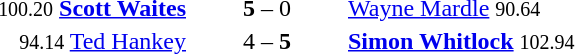<table style="text-align:center">
<tr>
<th width=223></th>
<th width=100></th>
<th width=223></th>
</tr>
<tr>
<td align=right><small>100.20</small> <strong><a href='#'>Scott Waites</a></strong> </td>
<td><strong>5</strong> – 0</td>
<td align=left> <a href='#'>Wayne Mardle</a> <small>90.64</small></td>
</tr>
<tr>
<td align=right><small>94.14</small> <a href='#'>Ted Hankey</a> </td>
<td>4 – <strong>5</strong></td>
<td align=left> <strong><a href='#'>Simon Whitlock</a></strong> <small>102.94</small></td>
</tr>
</table>
